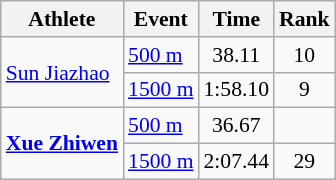<table class="wikitable" style="font-size:90%">
<tr>
<th>Athlete</th>
<th>Event</th>
<th>Time</th>
<th>Rank</th>
</tr>
<tr align=center>
<td align=left rowspan=2><a href='#'>Sun Jiazhao</a></td>
<td align=left><a href='#'>500 m</a></td>
<td>38.11</td>
<td>10</td>
</tr>
<tr align=center>
<td align=left><a href='#'>1500 m</a></td>
<td>1:58.10</td>
<td>9</td>
</tr>
<tr align=center>
<td align=left rowspan=2><strong><a href='#'>Xue Zhiwen</a></strong></td>
<td align=left><a href='#'>500 m</a></td>
<td>36.67</td>
<td></td>
</tr>
<tr align=center>
<td align=left><a href='#'>1500 m</a></td>
<td>2:07.44</td>
<td>29</td>
</tr>
</table>
